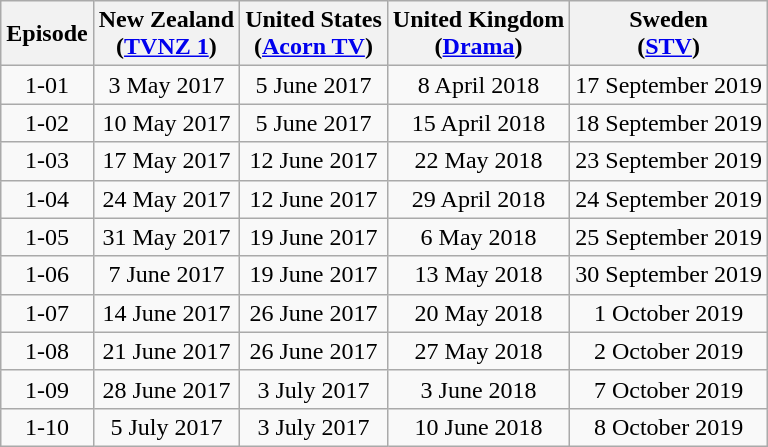<table class="wikitable sortable" style="text-align:center">
<tr>
<th>Episode</th>
<th>New Zealand<br>(<a href='#'>TVNZ 1</a>)</th>
<th>United States<br>(<a href='#'>Acorn TV</a>)</th>
<th>United Kingdom<br>(<a href='#'>Drama</a>)</th>
<th>Sweden<br>(<a href='#'>STV</a>)</th>
</tr>
<tr>
<td>1-01</td>
<td>3 May 2017</td>
<td>5 June 2017</td>
<td>8 April 2018</td>
<td>17 September 2019</td>
</tr>
<tr>
<td>1-02</td>
<td>10 May 2017</td>
<td>5 June 2017</td>
<td>15 April 2018</td>
<td>18 September 2019</td>
</tr>
<tr>
<td>1-03</td>
<td>17 May 2017</td>
<td>12 June 2017</td>
<td>22 May 2018</td>
<td>23 September 2019</td>
</tr>
<tr>
<td>1-04</td>
<td>24 May 2017</td>
<td>12 June 2017</td>
<td>29 April 2018</td>
<td>24 September 2019</td>
</tr>
<tr>
<td>1-05</td>
<td>31 May 2017</td>
<td>19 June 2017</td>
<td>6 May 2018</td>
<td>25 September 2019</td>
</tr>
<tr>
<td>1-06</td>
<td>7 June 2017</td>
<td>19 June 2017</td>
<td>13 May 2018</td>
<td>30 September 2019</td>
</tr>
<tr>
<td>1-07</td>
<td>14 June 2017</td>
<td>26 June 2017</td>
<td>20 May 2018</td>
<td>1 October 2019</td>
</tr>
<tr>
<td>1-08</td>
<td>21 June 2017</td>
<td>26 June 2017</td>
<td>27 May 2018</td>
<td>2 October 2019</td>
</tr>
<tr>
<td>1-09</td>
<td>28 June 2017</td>
<td>3 July 2017</td>
<td>3 June 2018</td>
<td>7 October 2019</td>
</tr>
<tr>
<td>1-10</td>
<td>5 July 2017</td>
<td>3 July 2017</td>
<td>10 June 2018</td>
<td>8 October 2019</td>
</tr>
</table>
